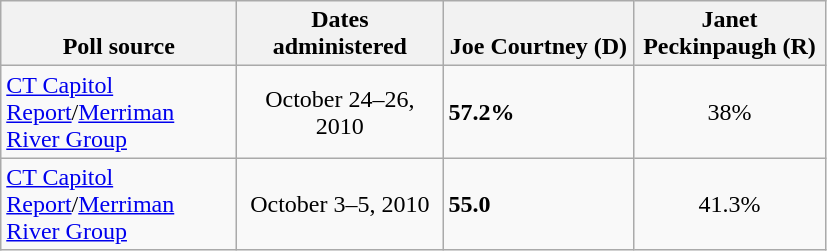<table class="wikitable">
<tr valign=bottom>
<th width='150'>Poll source</th>
<th width='130'>Dates administered</th>
<th width='120'>Joe Courtney (D)</th>
<th width='120'>Janet Peckinpaugh (R)</th>
</tr>
<tr>
<td><a href='#'>CT Capitol Report</a>/<a href='#'>Merriman River Group</a></td>
<td align=center>October 24–26, 2010</td>
<td><strong>57.2%</strong></td>
<td align=center>38%</td>
</tr>
<tr>
<td><a href='#'>CT Capitol Report</a>/<a href='#'>Merriman River Group</a></td>
<td align=center>October 3–5, 2010</td>
<td><strong>55.0</strong></td>
<td align=center>41.3%</td>
</tr>
</table>
